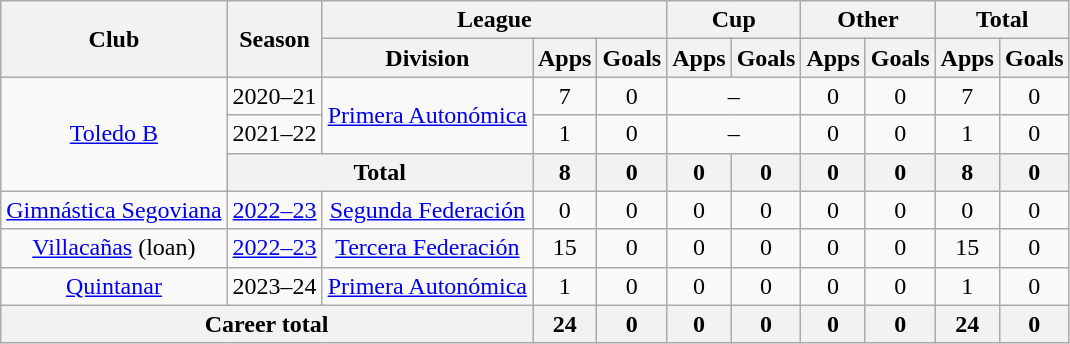<table class=wikitable style=text-align:center>
<tr>
<th rowspan="2">Club</th>
<th rowspan="2">Season</th>
<th colspan="3">League</th>
<th colspan="2">Cup</th>
<th colspan="2">Other</th>
<th colspan="2">Total</th>
</tr>
<tr>
<th>Division</th>
<th>Apps</th>
<th>Goals</th>
<th>Apps</th>
<th>Goals</th>
<th>Apps</th>
<th>Goals</th>
<th>Apps</th>
<th>Goals</th>
</tr>
<tr>
<td rowspan="3"><a href='#'>Toledo B</a></td>
<td>2020–21</td>
<td rowspan="2"><a href='#'>Primera Autonómica</a></td>
<td>7</td>
<td>0</td>
<td colspan="2">–</td>
<td>0</td>
<td>0</td>
<td>7</td>
<td>0</td>
</tr>
<tr>
<td>2021–22</td>
<td>1</td>
<td>0</td>
<td colspan="2">–</td>
<td>0</td>
<td>0</td>
<td>1</td>
<td>0</td>
</tr>
<tr>
<th colspan=2>Total</th>
<th>8</th>
<th>0</th>
<th>0</th>
<th>0</th>
<th>0</th>
<th>0</th>
<th>8</th>
<th>0</th>
</tr>
<tr>
<td><a href='#'>Gimnástica Segoviana</a></td>
<td><a href='#'>2022–23</a></td>
<td><a href='#'>Segunda Federación</a></td>
<td>0</td>
<td>0</td>
<td>0</td>
<td>0</td>
<td>0</td>
<td>0</td>
<td>0</td>
<td>0</td>
</tr>
<tr>
<td><a href='#'>Villacañas</a> (loan)</td>
<td><a href='#'>2022–23</a></td>
<td><a href='#'>Tercera Federación</a></td>
<td>15</td>
<td>0</td>
<td>0</td>
<td>0</td>
<td>0</td>
<td>0</td>
<td>15</td>
<td>0</td>
</tr>
<tr>
<td><a href='#'>Quintanar</a></td>
<td>2023–24</td>
<td><a href='#'>Primera Autonómica</a></td>
<td>1</td>
<td>0</td>
<td>0</td>
<td>0</td>
<td>0</td>
<td>0</td>
<td>1</td>
<td>0</td>
</tr>
<tr>
<th colspan=3>Career total</th>
<th>24</th>
<th>0</th>
<th>0</th>
<th>0</th>
<th>0</th>
<th>0</th>
<th>24</th>
<th>0</th>
</tr>
</table>
